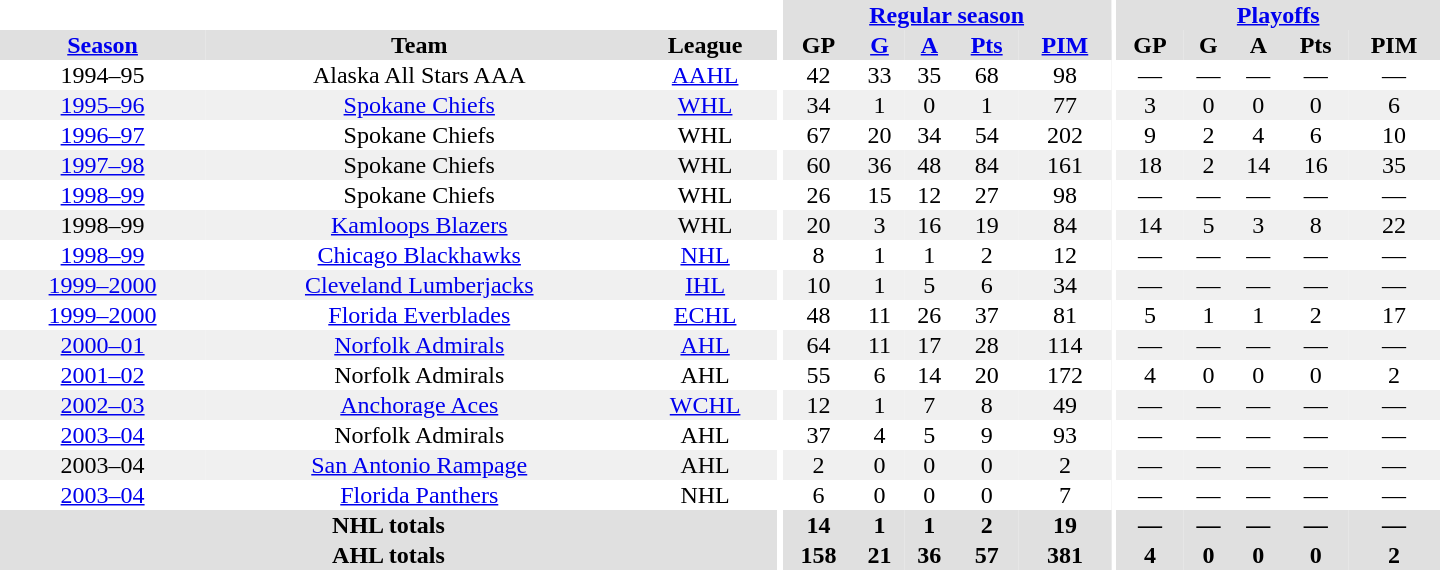<table border="0" cellpadding="1" cellspacing="0" style="text-align:center; width:60em">
<tr bgcolor="#e0e0e0">
<th colspan="3" bgcolor="#ffffff"></th>
<th rowspan="99" bgcolor="#ffffff"></th>
<th colspan="5"><a href='#'>Regular season</a></th>
<th rowspan="99" bgcolor="#ffffff"></th>
<th colspan="5"><a href='#'>Playoffs</a></th>
</tr>
<tr bgcolor="#e0e0e0">
<th><a href='#'>Season</a></th>
<th>Team</th>
<th>League</th>
<th>GP</th>
<th><a href='#'>G</a></th>
<th><a href='#'>A</a></th>
<th><a href='#'>Pts</a></th>
<th><a href='#'>PIM</a></th>
<th>GP</th>
<th>G</th>
<th>A</th>
<th>Pts</th>
<th>PIM</th>
</tr>
<tr>
<td>1994–95</td>
<td>Alaska All Stars AAA</td>
<td><a href='#'>AAHL</a></td>
<td>42</td>
<td>33</td>
<td>35</td>
<td>68</td>
<td>98</td>
<td>—</td>
<td>—</td>
<td>—</td>
<td>—</td>
<td>—</td>
</tr>
<tr bgcolor="#f0f0f0">
<td><a href='#'>1995–96</a></td>
<td><a href='#'>Spokane Chiefs</a></td>
<td><a href='#'>WHL</a></td>
<td>34</td>
<td>1</td>
<td>0</td>
<td>1</td>
<td>77</td>
<td>3</td>
<td>0</td>
<td>0</td>
<td>0</td>
<td>6</td>
</tr>
<tr>
<td><a href='#'>1996–97</a></td>
<td>Spokane Chiefs</td>
<td>WHL</td>
<td>67</td>
<td>20</td>
<td>34</td>
<td>54</td>
<td>202</td>
<td>9</td>
<td>2</td>
<td>4</td>
<td>6</td>
<td>10</td>
</tr>
<tr bgcolor="#f0f0f0">
<td><a href='#'>1997–98</a></td>
<td>Spokane Chiefs</td>
<td>WHL</td>
<td>60</td>
<td>36</td>
<td>48</td>
<td>84</td>
<td>161</td>
<td>18</td>
<td>2</td>
<td>14</td>
<td>16</td>
<td>35</td>
</tr>
<tr>
<td><a href='#'>1998–99</a></td>
<td>Spokane Chiefs</td>
<td>WHL</td>
<td>26</td>
<td>15</td>
<td>12</td>
<td>27</td>
<td>98</td>
<td>—</td>
<td>—</td>
<td>—</td>
<td>—</td>
<td>—</td>
</tr>
<tr bgcolor="#f0f0f0">
<td>1998–99</td>
<td><a href='#'>Kamloops Blazers</a></td>
<td>WHL</td>
<td>20</td>
<td>3</td>
<td>16</td>
<td>19</td>
<td>84</td>
<td>14</td>
<td>5</td>
<td>3</td>
<td>8</td>
<td>22</td>
</tr>
<tr>
<td><a href='#'>1998–99</a></td>
<td><a href='#'>Chicago Blackhawks</a></td>
<td><a href='#'>NHL</a></td>
<td>8</td>
<td>1</td>
<td>1</td>
<td>2</td>
<td>12</td>
<td>—</td>
<td>—</td>
<td>—</td>
<td>—</td>
<td>—</td>
</tr>
<tr bgcolor="#f0f0f0">
<td><a href='#'>1999–2000</a></td>
<td><a href='#'>Cleveland Lumberjacks</a></td>
<td><a href='#'>IHL</a></td>
<td>10</td>
<td>1</td>
<td>5</td>
<td>6</td>
<td>34</td>
<td>—</td>
<td>—</td>
<td>—</td>
<td>—</td>
<td>—</td>
</tr>
<tr>
<td><a href='#'>1999–2000</a></td>
<td><a href='#'>Florida Everblades</a></td>
<td><a href='#'>ECHL</a></td>
<td>48</td>
<td>11</td>
<td>26</td>
<td>37</td>
<td>81</td>
<td>5</td>
<td>1</td>
<td>1</td>
<td>2</td>
<td>17</td>
</tr>
<tr bgcolor="#f0f0f0">
<td><a href='#'>2000–01</a></td>
<td><a href='#'>Norfolk Admirals</a></td>
<td><a href='#'>AHL</a></td>
<td>64</td>
<td>11</td>
<td>17</td>
<td>28</td>
<td>114</td>
<td>—</td>
<td>—</td>
<td>—</td>
<td>—</td>
<td>—</td>
</tr>
<tr>
<td><a href='#'>2001–02</a></td>
<td>Norfolk Admirals</td>
<td>AHL</td>
<td>55</td>
<td>6</td>
<td>14</td>
<td>20</td>
<td>172</td>
<td>4</td>
<td>0</td>
<td>0</td>
<td>0</td>
<td>2</td>
</tr>
<tr bgcolor="#f0f0f0">
<td><a href='#'>2002–03</a></td>
<td><a href='#'>Anchorage Aces</a></td>
<td><a href='#'>WCHL</a></td>
<td>12</td>
<td>1</td>
<td>7</td>
<td>8</td>
<td>49</td>
<td>—</td>
<td>—</td>
<td>—</td>
<td>—</td>
<td>—</td>
</tr>
<tr>
<td><a href='#'>2003–04</a></td>
<td>Norfolk Admirals</td>
<td>AHL</td>
<td>37</td>
<td>4</td>
<td>5</td>
<td>9</td>
<td>93</td>
<td>—</td>
<td>—</td>
<td>—</td>
<td>—</td>
<td>—</td>
</tr>
<tr bgcolor="#f0f0f0">
<td>2003–04</td>
<td><a href='#'>San Antonio Rampage</a></td>
<td>AHL</td>
<td>2</td>
<td>0</td>
<td>0</td>
<td>0</td>
<td>2</td>
<td>—</td>
<td>—</td>
<td>—</td>
<td>—</td>
<td>—</td>
</tr>
<tr>
<td><a href='#'>2003–04</a></td>
<td><a href='#'>Florida Panthers</a></td>
<td>NHL</td>
<td>6</td>
<td>0</td>
<td>0</td>
<td>0</td>
<td>7</td>
<td>—</td>
<td>—</td>
<td>—</td>
<td>—</td>
<td>—</td>
</tr>
<tr bgcolor="#e0e0e0">
<th colspan="3">NHL totals</th>
<th>14</th>
<th>1</th>
<th>1</th>
<th>2</th>
<th>19</th>
<th>—</th>
<th>—</th>
<th>—</th>
<th>—</th>
<th>—</th>
</tr>
<tr bgcolor="#e0e0e0">
<th colspan="3">AHL totals</th>
<th>158</th>
<th>21</th>
<th>36</th>
<th>57</th>
<th>381</th>
<th>4</th>
<th>0</th>
<th>0</th>
<th>0</th>
<th>2</th>
</tr>
</table>
